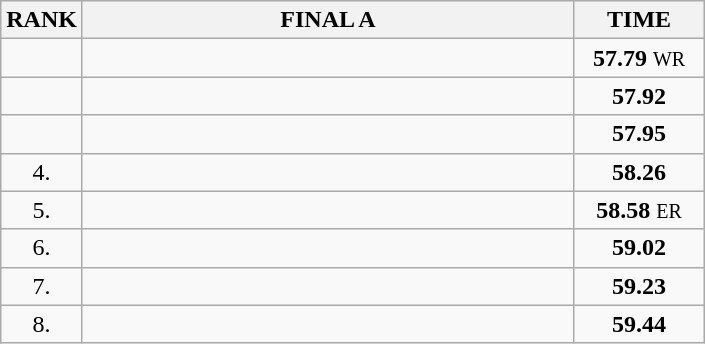<table class="wikitable">
<tr>
<th>RANK</th>
<th style="width: 20em">FINAL A</th>
<th style="width: 5em">TIME</th>
</tr>
<tr>
<td align="center"></td>
<td></td>
<td align="center"><strong>57.79</strong> <small>WR</small></td>
</tr>
<tr>
<td align="center"></td>
<td></td>
<td align="center"><strong>57.92</strong></td>
</tr>
<tr>
<td align="center"></td>
<td></td>
<td align="center"><strong>57.95</strong></td>
</tr>
<tr>
<td align="center">4.</td>
<td></td>
<td align="center"><strong>58.26</strong></td>
</tr>
<tr>
<td align="center">5.</td>
<td></td>
<td align="center"><strong>58.58</strong> <small>ER</small></td>
</tr>
<tr>
<td align="center">6.</td>
<td></td>
<td align="center"><strong>59.02</strong></td>
</tr>
<tr>
<td align="center">7.</td>
<td></td>
<td align="center"><strong>59.23</strong></td>
</tr>
<tr>
<td align="center">8.</td>
<td></td>
<td align="center"><strong>59.44</strong></td>
</tr>
</table>
